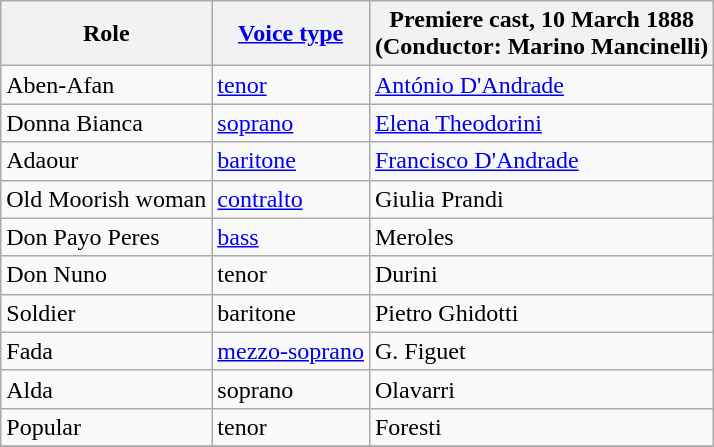<table class="wikitable">
<tr>
<th>Role</th>
<th><a href='#'>Voice type</a></th>
<th>Premiere cast, 10 March 1888<br>(Conductor: Marino Mancinelli)</th>
</tr>
<tr>
<td>Aben-Afan</td>
<td><a href='#'>tenor</a></td>
<td><a href='#'>António D'Andrade</a></td>
</tr>
<tr>
<td>Donna Bianca</td>
<td><a href='#'>soprano</a></td>
<td><a href='#'>Elena Theodorini</a></td>
</tr>
<tr>
<td>Adaour</td>
<td><a href='#'>baritone</a></td>
<td><a href='#'>Francisco D'Andrade</a></td>
</tr>
<tr>
<td>Old Moorish woman</td>
<td><a href='#'>contralto</a></td>
<td>Giulia Prandi</td>
</tr>
<tr>
<td>Don Payo Peres</td>
<td><a href='#'>bass</a></td>
<td>Meroles</td>
</tr>
<tr>
<td>Don Nuno</td>
<td>tenor</td>
<td>Durini</td>
</tr>
<tr>
<td>Soldier</td>
<td>baritone</td>
<td>Pietro Ghidotti</td>
</tr>
<tr>
<td>Fada</td>
<td><a href='#'>mezzo-soprano</a></td>
<td>G. Figuet</td>
</tr>
<tr>
<td>Alda</td>
<td>soprano</td>
<td>Olavarri</td>
</tr>
<tr>
<td>Popular</td>
<td>tenor</td>
<td>Foresti</td>
</tr>
<tr>
</tr>
</table>
